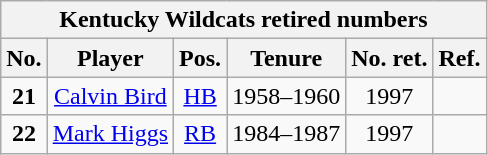<table class="wikitable" style="text-align:center">
<tr>
<th colspan=6 style =><strong>Kentucky Wildcats retired numbers</strong></th>
</tr>
<tr>
<th style = >No.</th>
<th style = >Player</th>
<th style = >Pos.</th>
<th style = >Tenure</th>
<th style = >No. ret.</th>
<th style = >Ref.</th>
</tr>
<tr>
<td><strong>21</strong></td>
<td><a href='#'>Calvin Bird</a></td>
<td><a href='#'>HB</a></td>
<td>1958–1960</td>
<td>1997</td>
<td></td>
</tr>
<tr>
<td><strong>22</strong></td>
<td><a href='#'>Mark Higgs</a></td>
<td><a href='#'>RB</a></td>
<td>1984–1987</td>
<td>1997</td>
<td></td>
</tr>
</table>
